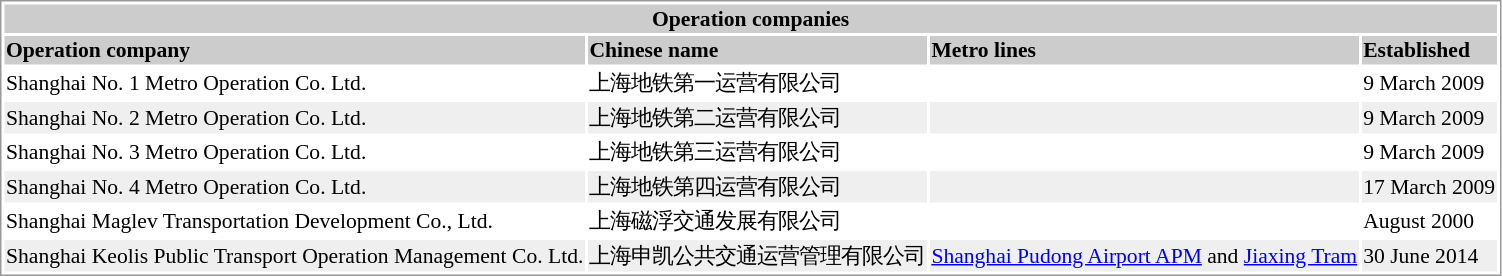<table border=0 style="border:1px solid #999;background-color:white;text-align:left;font-size:90%" class="mw-collapsible">
<tr>
<th colspan="6" style="text-align: center" bgcolor=#cccccc>Operation companies</th>
</tr>
<tr bgcolor=#cccccc>
<th>Operation company</th>
<th>Chinese name</th>
<th>Metro lines</th>
<th>Established</th>
</tr>
<tr>
<td>Shanghai No. 1 Metro Operation Co. Ltd.</td>
<td>上海地铁第一运营有限公司</td>
<td>   </td>
<td>9 March 2009</td>
</tr>
<tr bgcolor=#EFEFEF>
<td>Shanghai No. 2 Metro Operation Co. Ltd.</td>
<td>上海地铁第二运营有限公司</td>
<td>   </td>
<td>9 March 2009</td>
</tr>
<tr>
<td>Shanghai No. 3 Metro Operation Co. Ltd.</td>
<td>上海地铁第三运营有限公司</td>
<td>   </td>
<td>9 March 2009</td>
</tr>
<tr bgcolor=#EFEFEF>
<td>Shanghai No. 4 Metro Operation Co. Ltd.</td>
<td>上海地铁第四运营有限公司</td>
<td>   </td>
<td>17 March 2009</td>
</tr>
<tr>
<td>Shanghai Maglev Transportation Development Co., Ltd.</td>
<td>上海磁浮交通发展有限公司</td>
<td>  </td>
<td>August 2000</td>
</tr>
<tr bgcolor=#EFEFEF>
<td>Shanghai Keolis Public Transport Operation Management Co. Ltd.</td>
<td>上海申凯公共交通运营管理有限公司</td>
<td>   <a href='#'>Shanghai Pudong Airport APM</a> and <a href='#'>Jiaxing Tram</a></td>
<td>30 June 2014</td>
</tr>
</table>
